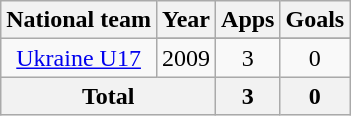<table class=wikitable style=text-align:center>
<tr>
<th>National team</th>
<th>Year</th>
<th>Apps</th>
<th>Goals</th>
</tr>
<tr>
<td rowspan=2><a href='#'>Ukraine U17</a></td>
</tr>
<tr>
<td>2009</td>
<td>3</td>
<td>0</td>
</tr>
<tr>
<th colspan=2>Total</th>
<th>3</th>
<th>0</th>
</tr>
</table>
